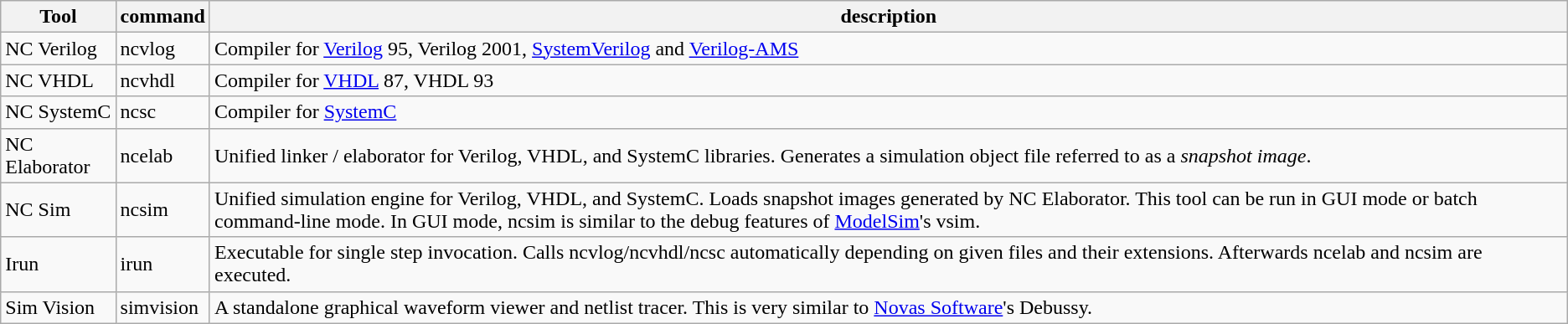<table class="wikitable">
<tr>
<th>Tool</th>
<th>command</th>
<th>description</th>
</tr>
<tr>
<td>NC Verilog</td>
<td>ncvlog</td>
<td>Compiler for <a href='#'>Verilog</a> 95, Verilog 2001, <a href='#'>SystemVerilog</a> and <a href='#'>Verilog-AMS</a></td>
</tr>
<tr>
<td>NC VHDL</td>
<td>ncvhdl</td>
<td>Compiler for <a href='#'>VHDL</a> 87, VHDL 93</td>
</tr>
<tr>
<td>NC SystemC</td>
<td>ncsc</td>
<td>Compiler for <a href='#'>SystemC</a></td>
</tr>
<tr>
<td>NC Elaborator</td>
<td>ncelab</td>
<td>Unified linker / elaborator for Verilog, VHDL, and SystemC libraries. Generates a simulation object file referred to as a <em>snapshot image</em>.</td>
</tr>
<tr>
<td>NC Sim</td>
<td>ncsim</td>
<td>Unified simulation engine for Verilog, VHDL, and SystemC. Loads snapshot images generated by NC Elaborator. This tool can be run in GUI mode or batch command-line mode. In GUI mode, ncsim is similar to the debug features of <a href='#'>ModelSim</a>'s vsim.</td>
</tr>
<tr>
<td>Irun</td>
<td>irun</td>
<td>Executable for single step invocation. Calls ncvlog/ncvhdl/ncsc automatically depending on given files and their extensions. Afterwards ncelab and ncsim are executed.</td>
</tr>
<tr>
<td>Sim Vision</td>
<td>simvision</td>
<td>A standalone graphical waveform viewer and netlist tracer. This is very similar to <a href='#'>Novas Software</a>'s Debussy.</td>
</tr>
</table>
